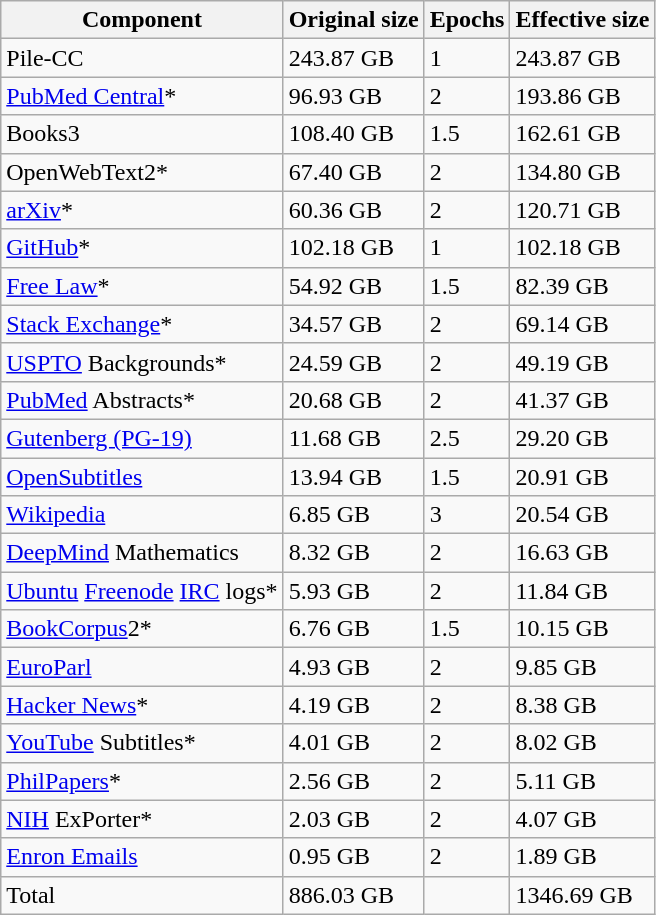<table class="wikitable">
<tr>
<th>Component</th>
<th>Original size</th>
<th>Epochs</th>
<th>Effective size</th>
</tr>
<tr>
<td>Pile-CC</td>
<td>243.87 GB</td>
<td>1</td>
<td>243.87 GB</td>
</tr>
<tr>
<td><a href='#'>PubMed Central</a>*</td>
<td>96.93 GB</td>
<td>2</td>
<td>193.86 GB</td>
</tr>
<tr>
<td>Books3</td>
<td>108.40 GB</td>
<td>1.5</td>
<td>162.61 GB</td>
</tr>
<tr>
<td>OpenWebText2*</td>
<td>67.40 GB</td>
<td>2</td>
<td>134.80 GB</td>
</tr>
<tr>
<td><a href='#'>arXiv</a>*</td>
<td>60.36 GB</td>
<td>2</td>
<td>120.71 GB</td>
</tr>
<tr>
<td><a href='#'>GitHub</a>*</td>
<td>102.18 GB</td>
<td>1</td>
<td>102.18 GB</td>
</tr>
<tr>
<td><a href='#'>Free Law</a>*</td>
<td>54.92 GB</td>
<td>1.5</td>
<td>82.39 GB</td>
</tr>
<tr>
<td><a href='#'>Stack Exchange</a>*</td>
<td>34.57 GB</td>
<td>2</td>
<td>69.14 GB</td>
</tr>
<tr>
<td><a href='#'>USPTO</a> Backgrounds*</td>
<td>24.59 GB</td>
<td>2</td>
<td>49.19 GB</td>
</tr>
<tr>
<td><a href='#'>PubMed</a> Abstracts*</td>
<td>20.68 GB</td>
<td>2</td>
<td>41.37 GB</td>
</tr>
<tr>
<td><a href='#'>Gutenberg (PG-19)</a></td>
<td>11.68 GB</td>
<td>2.5</td>
<td>29.20 GB</td>
</tr>
<tr>
<td><a href='#'>OpenSubtitles</a></td>
<td>13.94 GB</td>
<td>1.5</td>
<td>20.91 GB</td>
</tr>
<tr>
<td><a href='#'>Wikipedia</a></td>
<td>6.85 GB</td>
<td>3</td>
<td>20.54 GB</td>
</tr>
<tr>
<td><a href='#'>DeepMind</a> Mathematics</td>
<td>8.32 GB</td>
<td>2</td>
<td>16.63 GB</td>
</tr>
<tr>
<td><a href='#'>Ubuntu</a> <a href='#'>Freenode</a> <a href='#'>IRC</a> logs*</td>
<td>5.93 GB</td>
<td>2</td>
<td>11.84 GB</td>
</tr>
<tr>
<td><a href='#'>BookCorpus</a>2*</td>
<td>6.76 GB</td>
<td>1.5</td>
<td>10.15 GB</td>
</tr>
<tr>
<td><a href='#'>EuroParl</a></td>
<td>4.93 GB</td>
<td>2</td>
<td>9.85 GB</td>
</tr>
<tr>
<td><a href='#'>Hacker News</a>*</td>
<td>4.19 GB</td>
<td>2</td>
<td>8.38 GB</td>
</tr>
<tr>
<td><a href='#'>YouTube</a> Subtitles*</td>
<td>4.01 GB</td>
<td>2</td>
<td>8.02 GB</td>
</tr>
<tr>
<td><a href='#'>PhilPapers</a>*</td>
<td>2.56 GB</td>
<td>2</td>
<td>5.11 GB</td>
</tr>
<tr>
<td><a href='#'>NIH</a> ExPorter*</td>
<td>2.03 GB</td>
<td>2</td>
<td>4.07 GB</td>
</tr>
<tr>
<td><a href='#'>Enron Emails</a></td>
<td>0.95 GB</td>
<td>2</td>
<td>1.89 GB</td>
</tr>
<tr>
<td>Total</td>
<td>886.03 GB</td>
<td></td>
<td>1346.69 GB</td>
</tr>
</table>
